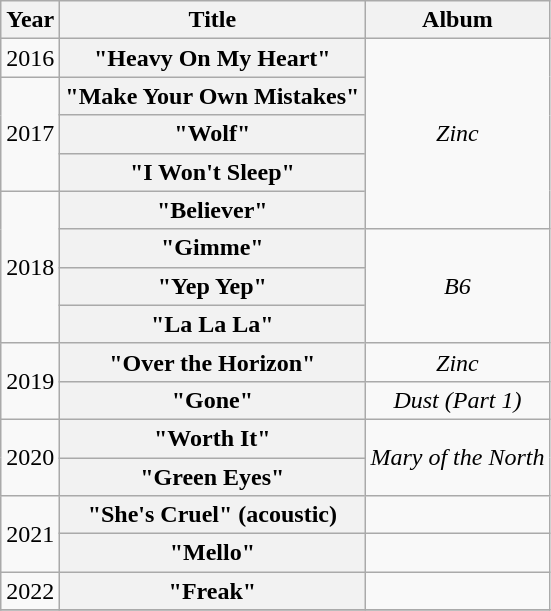<table class="wikitable plainrowheaders" style="text-align:center;">
<tr>
<th>Year</th>
<th>Title</th>
<th>Album</th>
</tr>
<tr>
<td>2016</td>
<th scope="row">"Heavy On My Heart"</th>
<td rowspan=5><em>Zinc</em></td>
</tr>
<tr>
<td rowspan=3>2017</td>
<th scope="row">"Make Your Own Mistakes"</th>
</tr>
<tr>
<th scope="row">"Wolf"</th>
</tr>
<tr>
<th scope="row">"I Won't Sleep"</th>
</tr>
<tr>
<td rowspan=4>2018</td>
<th scope="row">"Believer"</th>
</tr>
<tr>
<th scope="row">"Gimme"</th>
<td rowspan=3><em>B6</em></td>
</tr>
<tr>
<th scope="row">"Yep Yep"</th>
</tr>
<tr>
<th scope="row">"La La La"</th>
</tr>
<tr>
<td rowspan=2>2019</td>
<th scope="row">"Over the Horizon"</th>
<td><em>Zinc</em></td>
</tr>
<tr>
<th scope="row">"Gone"</th>
<td><em>Dust (Part 1)</em></td>
</tr>
<tr>
<td rowspan=2>2020</td>
<th scope="row">"Worth It"</th>
<td rowspan=2><em>Mary of the North</em></td>
</tr>
<tr>
<th scope="row">"Green Eyes"</th>
</tr>
<tr>
<td rowspan=2>2021</td>
<th scope="row">"She's Cruel" (acoustic) <br></th>
<td></td>
</tr>
<tr>
<th scope="row">"Mello"</th>
<td></td>
</tr>
<tr>
<td rowspan=1>2022</td>
<th scope="row">"Freak"</th>
<td></td>
</tr>
<tr>
</tr>
</table>
